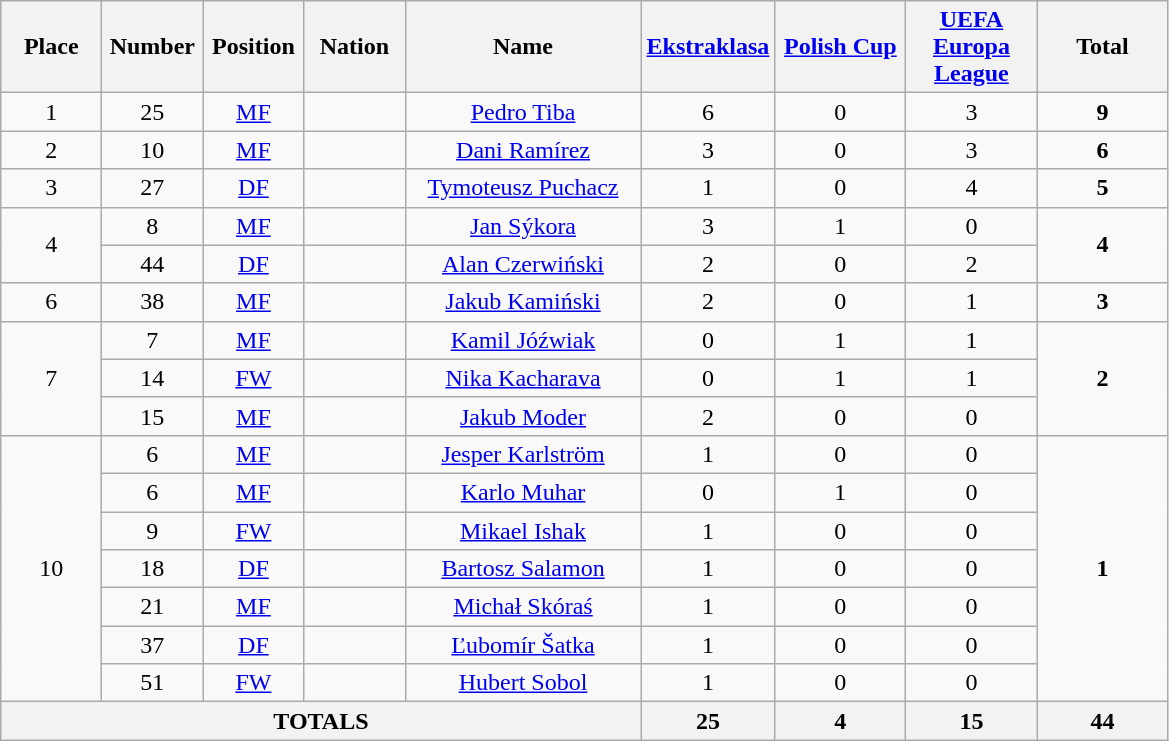<table class="wikitable" style="font-size: 100%; text-align: center;">
<tr>
<th width=60>Place</th>
<th width=60>Number</th>
<th width=60>Position</th>
<th width=60>Nation</th>
<th width=150>Name</th>
<th width=80><a href='#'>Ekstraklasa</a></th>
<th width=80><a href='#'>Polish Cup</a></th>
<th width=80><a href='#'>UEFA Europa League</a></th>
<th width=80>Total</th>
</tr>
<tr>
<td rowspan="1">1</td>
<td>25</td>
<td><a href='#'>MF</a></td>
<td></td>
<td><a href='#'>Pedro Tiba</a></td>
<td>6</td>
<td>0</td>
<td>3</td>
<td rowspan="1"><strong>9</strong></td>
</tr>
<tr>
<td rowspan="1">2</td>
<td>10</td>
<td><a href='#'>MF</a></td>
<td></td>
<td><a href='#'>Dani Ramírez</a></td>
<td>3</td>
<td>0</td>
<td>3</td>
<td rowspan="1"><strong>6</strong></td>
</tr>
<tr>
<td rowspan="1">3</td>
<td>27</td>
<td><a href='#'>DF</a></td>
<td></td>
<td><a href='#'>Tymoteusz Puchacz</a></td>
<td>1</td>
<td>0</td>
<td>4</td>
<td rowspan="1"><strong>5</strong></td>
</tr>
<tr>
<td rowspan="2">4</td>
<td>8</td>
<td><a href='#'>MF</a></td>
<td></td>
<td><a href='#'>Jan Sýkora</a></td>
<td>3</td>
<td>1</td>
<td>0</td>
<td rowspan="2"><strong>4</strong></td>
</tr>
<tr>
<td>44</td>
<td><a href='#'>DF</a></td>
<td></td>
<td><a href='#'>Alan Czerwiński</a></td>
<td>2</td>
<td>0</td>
<td>2</td>
</tr>
<tr>
<td rowspan="1">6</td>
<td>38</td>
<td><a href='#'>MF</a></td>
<td></td>
<td><a href='#'>Jakub Kamiński</a></td>
<td>2</td>
<td>0</td>
<td>1</td>
<td rowspan="1"><strong>3</strong></td>
</tr>
<tr>
<td rowspan="3">7</td>
<td>7</td>
<td><a href='#'>MF</a></td>
<td></td>
<td><a href='#'>Kamil Jóźwiak</a></td>
<td>0</td>
<td>1</td>
<td>1</td>
<td rowspan="3"><strong>2</strong></td>
</tr>
<tr>
<td>14</td>
<td><a href='#'>FW</a></td>
<td></td>
<td><a href='#'>Nika Kacharava</a></td>
<td>0</td>
<td>1</td>
<td>1</td>
</tr>
<tr>
<td>15</td>
<td><a href='#'>MF</a></td>
<td></td>
<td><a href='#'>Jakub Moder</a></td>
<td>2</td>
<td>0</td>
<td>0</td>
</tr>
<tr>
<td rowspan="7">10</td>
<td>6</td>
<td><a href='#'>MF</a></td>
<td></td>
<td><a href='#'>Jesper Karlström</a></td>
<td>1</td>
<td>0</td>
<td>0</td>
<td rowspan="7"><strong>1</strong></td>
</tr>
<tr>
<td>6</td>
<td><a href='#'>MF</a></td>
<td></td>
<td><a href='#'>Karlo Muhar</a></td>
<td>0</td>
<td>1</td>
<td>0</td>
</tr>
<tr>
<td>9</td>
<td><a href='#'>FW</a></td>
<td></td>
<td><a href='#'>Mikael Ishak</a></td>
<td>1</td>
<td>0</td>
<td>0</td>
</tr>
<tr>
<td>18</td>
<td><a href='#'>DF</a></td>
<td></td>
<td><a href='#'>Bartosz Salamon</a></td>
<td>1</td>
<td>0</td>
<td>0</td>
</tr>
<tr>
<td>21</td>
<td><a href='#'>MF</a></td>
<td></td>
<td><a href='#'>Michał Skóraś</a></td>
<td>1</td>
<td>0</td>
<td>0</td>
</tr>
<tr>
<td>37</td>
<td><a href='#'>DF</a></td>
<td></td>
<td><a href='#'>Ľubomír Šatka</a></td>
<td>1</td>
<td>0</td>
<td>0</td>
</tr>
<tr>
<td>51</td>
<td><a href='#'>FW</a></td>
<td></td>
<td><a href='#'>Hubert Sobol</a></td>
<td>1</td>
<td>0</td>
<td>0</td>
</tr>
<tr>
<th colspan="5">TOTALS</th>
<th>25</th>
<th>4</th>
<th>15</th>
<th>44</th>
</tr>
</table>
